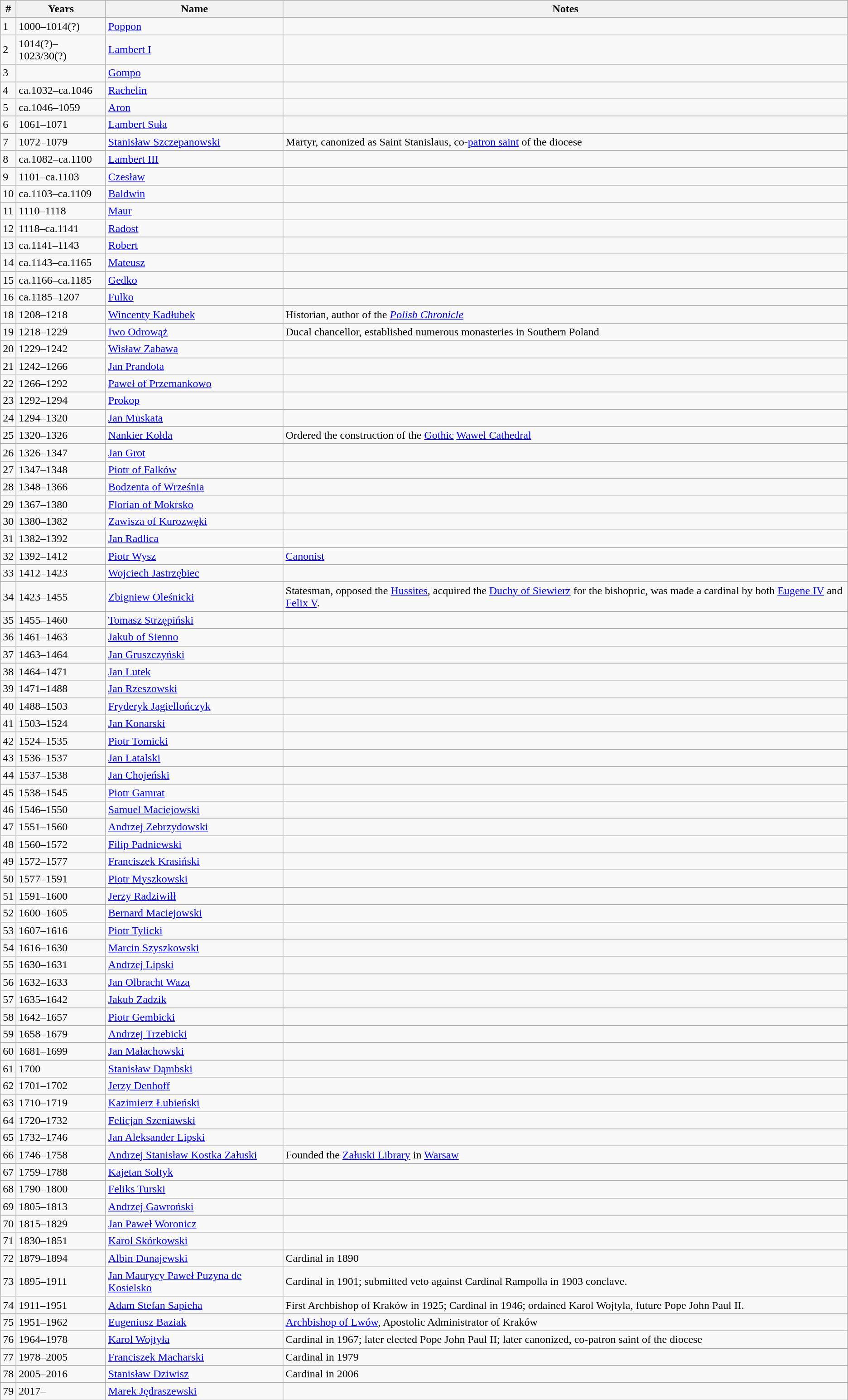<table class="wikitable sortable">
<tr>
<th>#</th>
<th>Years</th>
<th>Name</th>
<th>Notes</th>
</tr>
<tr>
<td>1</td>
<td>1000–1014(?)</td>
<td><a href='#'>Poppon</a></td>
<td></td>
</tr>
<tr>
<td>2</td>
<td>1014(?)–1023/30(?)</td>
<td><a href='#'>Lambert I</a></td>
<td></td>
</tr>
<tr>
<td>3</td>
<td></td>
<td><a href='#'>Gompo</a></td>
<td></td>
</tr>
<tr>
<td>4</td>
<td>ca.1032–ca.1046</td>
<td><a href='#'>Rachelin</a></td>
<td></td>
</tr>
<tr>
<td>5</td>
<td>ca.1046–1059</td>
<td><a href='#'>Aron</a></td>
<td></td>
</tr>
<tr>
<td>6</td>
<td>1061–1071</td>
<td><a href='#'>Lambert Suła</a></td>
<td></td>
</tr>
<tr>
<td>7</td>
<td>1072–1079</td>
<td><a href='#'>Stanisław Szczepanowski</a></td>
<td>Martyr, canonized as Saint Stanislaus, co-<a href='#'>patron saint</a> of the diocese</td>
</tr>
<tr>
<td>8</td>
<td>ca.1082–ca.1100</td>
<td><a href='#'>Lambert III</a></td>
<td></td>
</tr>
<tr>
<td>9</td>
<td>1101–ca.1103</td>
<td><a href='#'>Czesław</a></td>
<td></td>
</tr>
<tr>
<td>10</td>
<td>ca.1103–ca.1109</td>
<td><a href='#'>Baldwin</a></td>
<td></td>
</tr>
<tr>
<td>11</td>
<td>1110–1118</td>
<td><a href='#'>Maur</a></td>
<td></td>
</tr>
<tr>
<td>12</td>
<td>1118–ca.1141</td>
<td><a href='#'>Radost</a></td>
<td></td>
</tr>
<tr>
<td>13</td>
<td>ca.1141–1143</td>
<td><a href='#'>Robert</a></td>
<td></td>
</tr>
<tr>
<td>14</td>
<td>ca.1143–ca.1165</td>
<td><a href='#'>Mateusz</a></td>
<td></td>
</tr>
<tr>
<td>15</td>
<td>ca.1166–ca.1185</td>
<td><a href='#'>Gedko</a></td>
<td></td>
</tr>
<tr>
<td>16</td>
<td>ca.1185–1207</td>
<td><a href='#'>Fulko</a></td>
<td></td>
</tr>
<tr>
<td>18</td>
<td>1208–1218</td>
<td><a href='#'>Wincenty Kadłubek</a></td>
<td>Historian, author of the <em><a href='#'>Polish Chronicle</a></em></td>
</tr>
<tr>
<td>19</td>
<td>1218–1229</td>
<td><a href='#'>Iwo Odrowąż</a></td>
<td>Ducal chancellor, established numerous monasteries in Southern Poland</td>
</tr>
<tr>
<td>20</td>
<td>1229–1242</td>
<td><a href='#'>Wisław Zabawa</a></td>
<td></td>
</tr>
<tr>
<td>21</td>
<td>1242–1266</td>
<td><a href='#'>Jan Prandota</a></td>
<td></td>
</tr>
<tr>
<td>22</td>
<td>1266–1292</td>
<td><a href='#'>Paweł of Przemankowo</a></td>
<td></td>
</tr>
<tr>
<td>23</td>
<td>1292–1294</td>
<td><a href='#'>Prokop</a></td>
<td></td>
</tr>
<tr>
<td>24</td>
<td>1294–1320</td>
<td><a href='#'>Jan Muskata</a></td>
<td></td>
</tr>
<tr>
<td>25</td>
<td>1320–1326</td>
<td><a href='#'>Nankier Kołda</a></td>
<td>Ordered the construction of the <a href='#'>Gothic</a> <a href='#'>Wawel Cathedral</a></td>
</tr>
<tr>
<td>26</td>
<td>1326–1347</td>
<td><a href='#'>Jan Grot</a></td>
<td></td>
</tr>
<tr>
<td>27</td>
<td>1347–1348</td>
<td><a href='#'>Piotr of Falków</a></td>
<td></td>
</tr>
<tr>
<td>28</td>
<td>1348–1366</td>
<td><a href='#'>Bodzenta of Września</a></td>
<td></td>
</tr>
<tr>
<td>29</td>
<td>1367–1380</td>
<td><a href='#'>Florian of Mokrsko</a></td>
<td></td>
</tr>
<tr>
<td>30</td>
<td>1380–1382</td>
<td><a href='#'>Zawisza of Kurozwęki</a></td>
<td></td>
</tr>
<tr>
<td>31</td>
<td>1382–1392</td>
<td><a href='#'>Jan Radlica</a></td>
<td></td>
</tr>
<tr>
<td>32</td>
<td>1392–1412</td>
<td><a href='#'>Piotr Wysz</a></td>
<td><a href='#'>Canonist</a></td>
</tr>
<tr>
<td>33</td>
<td>1412–1423</td>
<td><a href='#'>Wojciech Jastrzębiec</a></td>
<td></td>
</tr>
<tr>
<td>34</td>
<td>1423–1455</td>
<td><a href='#'>Zbigniew Oleśnicki</a></td>
<td>Statesman, opposed the <a href='#'>Hussites</a>, acquired the <a href='#'>Duchy of Siewierz</a> for the bishopric, was made a cardinal by both <a href='#'>Eugene IV</a> and <a href='#'>Felix V</a>.</td>
</tr>
<tr>
<td>35</td>
<td>1455–1460</td>
<td><a href='#'>Tomasz Strzępiński</a></td>
<td></td>
</tr>
<tr>
<td>36</td>
<td>1461–1463</td>
<td><a href='#'>Jakub of Sienno</a></td>
<td></td>
</tr>
<tr>
<td>37</td>
<td>1463–1464</td>
<td><a href='#'>Jan Gruszczyński</a></td>
<td></td>
</tr>
<tr>
<td>38</td>
<td>1464–1471</td>
<td><a href='#'>Jan Lutek</a></td>
<td></td>
</tr>
<tr>
<td>39</td>
<td>1471–1488</td>
<td><a href='#'>Jan Rzeszowski</a></td>
<td></td>
</tr>
<tr>
<td>40</td>
<td>1488–1503</td>
<td><a href='#'>Fryderyk Jagiellończyk</a></td>
<td></td>
</tr>
<tr>
<td>41</td>
<td>1503–1524</td>
<td><a href='#'>Jan Konarski</a></td>
<td></td>
</tr>
<tr>
<td>42</td>
<td>1524–1535</td>
<td><a href='#'>Piotr Tomicki</a></td>
<td></td>
</tr>
<tr>
<td>43</td>
<td>1536–1537</td>
<td><a href='#'>Jan Latalski</a></td>
<td></td>
</tr>
<tr>
<td>44</td>
<td>1537–1538</td>
<td><a href='#'>Jan Chojeński</a></td>
<td></td>
</tr>
<tr>
<td>45</td>
<td>1538–1545</td>
<td><a href='#'>Piotr Gamrat</a></td>
<td></td>
</tr>
<tr>
<td>46</td>
<td>1546–1550</td>
<td><a href='#'>Samuel Maciejowski</a></td>
<td></td>
</tr>
<tr>
<td>47</td>
<td>1551–1560</td>
<td><a href='#'>Andrzej Zebrzydowski</a></td>
<td></td>
</tr>
<tr>
<td>48</td>
<td>1560–1572</td>
<td><a href='#'>Filip Padniewski</a></td>
<td></td>
</tr>
<tr>
<td>49</td>
<td>1572–1577</td>
<td><a href='#'>Franciszek Krasiński</a></td>
<td></td>
</tr>
<tr>
<td>50</td>
<td>1577–1591</td>
<td><a href='#'>Piotr Myszkowski</a></td>
<td></td>
</tr>
<tr>
<td>51</td>
<td>1591–1600</td>
<td><a href='#'>Jerzy Radziwiłł</a></td>
<td></td>
</tr>
<tr>
<td>52</td>
<td>1600–1605</td>
<td><a href='#'>Bernard Maciejowski</a></td>
<td></td>
</tr>
<tr>
<td>53</td>
<td>1607–1616</td>
<td><a href='#'>Piotr Tylicki</a></td>
<td></td>
</tr>
<tr>
<td>54</td>
<td>1616–1630</td>
<td><a href='#'>Marcin Szyszkowski</a></td>
<td></td>
</tr>
<tr>
<td>55</td>
<td>1630–1631</td>
<td><a href='#'>Andrzej Lipski</a></td>
<td></td>
</tr>
<tr>
<td>56</td>
<td>1632–1633</td>
<td><a href='#'>Jan Olbracht Waza</a></td>
<td></td>
</tr>
<tr>
<td>57</td>
<td>1635–1642</td>
<td><a href='#'>Jakub Zadzik</a></td>
<td></td>
</tr>
<tr>
<td>58</td>
<td>1642–1657</td>
<td><a href='#'>Piotr Gembicki</a></td>
<td></td>
</tr>
<tr>
<td>59</td>
<td>1658–1679</td>
<td><a href='#'>Andrzej Trzebicki</a></td>
<td></td>
</tr>
<tr>
<td>60</td>
<td>1681–1699</td>
<td><a href='#'>Jan Małachowski</a></td>
<td></td>
</tr>
<tr>
<td>61</td>
<td>1700</td>
<td><a href='#'>Stanisław Dąmbski</a></td>
<td></td>
</tr>
<tr>
<td>62</td>
<td>1701–1702</td>
<td><a href='#'>Jerzy Denhoff</a></td>
<td></td>
</tr>
<tr>
<td>63</td>
<td>1710–1719</td>
<td><a href='#'>Kazimierz Łubieński</a></td>
<td></td>
</tr>
<tr>
<td>64</td>
<td>1720–1732</td>
<td><a href='#'>Felicjan Szeniawski</a></td>
<td></td>
</tr>
<tr>
<td>65</td>
<td>1732–1746</td>
<td><a href='#'>Jan Aleksander Lipski</a></td>
<td></td>
</tr>
<tr>
<td>66</td>
<td>1746–1758</td>
<td><a href='#'>Andrzej Stanisław Kostka Załuski</a></td>
<td>Founded the <a href='#'>Załuski Library</a> in <a href='#'>Warsaw</a></td>
</tr>
<tr>
<td>67</td>
<td>1759–1788</td>
<td><a href='#'>Kajetan Sołtyk</a></td>
<td></td>
</tr>
<tr>
<td>68</td>
<td>1790–1800</td>
<td><a href='#'>Feliks Turski</a></td>
<td></td>
</tr>
<tr>
<td>69</td>
<td>1805–1813</td>
<td><a href='#'>Andrzej Gawroński</a></td>
<td></td>
</tr>
<tr>
<td>70</td>
<td>1815–1829</td>
<td><a href='#'>Jan Paweł Woronicz</a></td>
<td></td>
</tr>
<tr>
<td>71</td>
<td>1830–1851</td>
<td><a href='#'>Karol Skórkowski</a></td>
<td></td>
</tr>
<tr>
<td>72</td>
<td>1879–1894</td>
<td><a href='#'>Albin Dunajewski</a></td>
<td>Cardinal in 1890</td>
</tr>
<tr>
<td>73</td>
<td>1895–1911</td>
<td><a href='#'>Jan Maurycy Paweł Puzyna de Kosielsko</a></td>
<td>Cardinal in 1901; submitted veto against Cardinal Rampolla in 1903 conclave.</td>
</tr>
<tr>
<td>74</td>
<td>1911–1951</td>
<td><a href='#'>Adam Stefan Sapieha</a></td>
<td>First Archbishop of Kraków in 1925; Cardinal in 1946; ordained Karol Wojtyla, future Pope John Paul II.</td>
</tr>
<tr>
<td>75</td>
<td>1951–1962</td>
<td><a href='#'>Eugeniusz Baziak</a></td>
<td><a href='#'>Archbishop of Lwów</a>, Apostolic Administrator of Kraków</td>
</tr>
<tr>
<td>76</td>
<td>1964–1978</td>
<td><a href='#'>Karol Wojtyła</a></td>
<td>Cardinal in 1967; later elected Pope John Paul II; later canonized, co-patron saint of the diocese</td>
</tr>
<tr>
<td>77</td>
<td>1978–2005</td>
<td><a href='#'>Franciszek Macharski</a></td>
<td>Cardinal in 1979</td>
</tr>
<tr>
<td>78</td>
<td>2005–2016</td>
<td><a href='#'>Stanisław Dziwisz</a></td>
<td>Cardinal in 2006</td>
</tr>
<tr>
<td>79</td>
<td>2017–</td>
<td><a href='#'>Marek Jędraszewski</a></td>
<td></td>
</tr>
</table>
